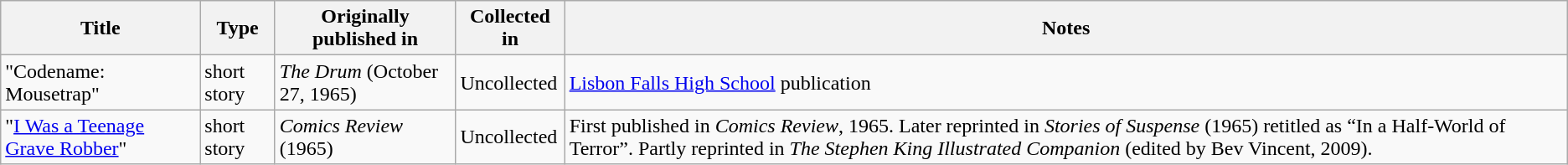<table class="wikitable">
<tr>
<th>Title</th>
<th>Type</th>
<th>Originally published in</th>
<th>Collected in</th>
<th>Notes</th>
</tr>
<tr>
<td>"Codename: Mousetrap"</td>
<td>short story</td>
<td><em>The Drum</em> (October 27, 1965)</td>
<td>Uncollected</td>
<td><a href='#'>Lisbon Falls High School</a> publication</td>
</tr>
<tr>
<td>"<a href='#'>I Was a Teenage Grave Robber</a>"</td>
<td>short story</td>
<td><em>Comics Review</em> (1965)</td>
<td>Uncollected</td>
<td>First published in <em>Comics Review</em>, 1965. Later reprinted in <em>Stories of Suspense</em> (1965) retitled as “In a Half-World of Terror”. Partly reprinted in <em>The Stephen King Illustrated Companion</em> (edited by Bev Vincent, 2009).</td>
</tr>
</table>
